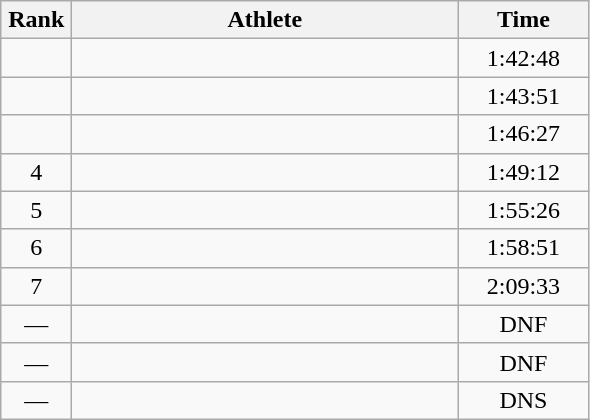<table class=wikitable style="text-align:center">
<tr>
<th width=40>Rank</th>
<th width=250>Athlete</th>
<th width=80>Time</th>
</tr>
<tr>
<td></td>
<td align=left></td>
<td>1:42:48</td>
</tr>
<tr>
<td></td>
<td align=left></td>
<td>1:43:51</td>
</tr>
<tr>
<td></td>
<td align=left></td>
<td>1:46:27</td>
</tr>
<tr>
<td>4</td>
<td align=left></td>
<td>1:49:12</td>
</tr>
<tr>
<td>5</td>
<td align=left></td>
<td>1:55:26</td>
</tr>
<tr>
<td>6</td>
<td align=left></td>
<td>1:58:51</td>
</tr>
<tr>
<td>7</td>
<td align=left></td>
<td>2:09:33</td>
</tr>
<tr>
<td>—</td>
<td align=left></td>
<td>DNF</td>
</tr>
<tr>
<td>—</td>
<td align=left></td>
<td>DNF</td>
</tr>
<tr>
<td>—</td>
<td align=left></td>
<td>DNS</td>
</tr>
</table>
